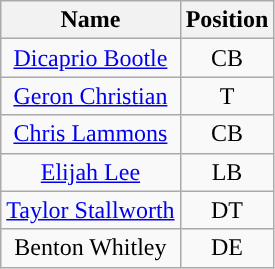<table class="wikitable" style="text-align:center">
<tr>
<th>Name</th>
<th>Position</th>
</tr>
<tr>
<td><a href='#'>Dicaprio Bootle</a></td>
<td>CB</td>
</tr>
<tr>
<td><a href='#'>Geron Christian</a></td>
<td>T</td>
</tr>
<tr>
<td><a href='#'>Chris Lammons</a></td>
<td>CB</td>
</tr>
<tr>
<td><a href='#'>Elijah Lee</a></td>
<td>LB</td>
</tr>
<tr>
<td><a href='#'>Taylor Stallworth</a></td>
<td>DT</td>
</tr>
<tr>
<td>Benton Whitley</td>
<td>DE</td>
</tr>
</table>
